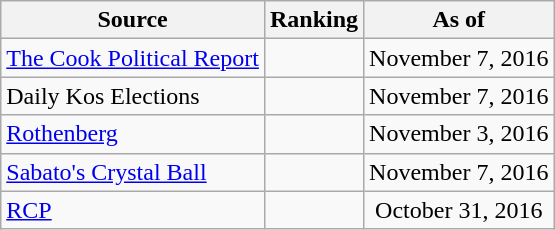<table class="wikitable" style="text-align:center">
<tr>
<th>Source</th>
<th>Ranking</th>
<th>As of</th>
</tr>
<tr>
<td align=left><a href='#'>The Cook Political Report</a></td>
<td></td>
<td>November 7, 2016</td>
</tr>
<tr>
<td align=left>Daily Kos Elections</td>
<td></td>
<td>November 7, 2016</td>
</tr>
<tr>
<td align=left><a href='#'>Rothenberg</a></td>
<td></td>
<td>November 3, 2016</td>
</tr>
<tr>
<td align=left><a href='#'>Sabato's Crystal Ball</a></td>
<td></td>
<td>November 7, 2016</td>
</tr>
<tr>
<td align="left"><a href='#'>RCP</a></td>
<td></td>
<td>October 31, 2016</td>
</tr>
</table>
